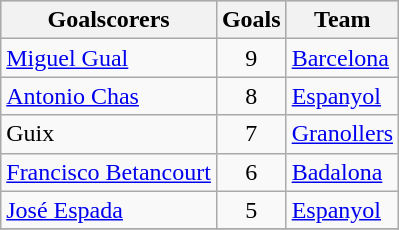<table class="wikitable sortable" class="wikitable">
<tr style="background:#ccc; text-align:center;">
<th>Goalscorers</th>
<th>Goals</th>
<th>Team</th>
</tr>
<tr>
<td> <a href='#'>Miguel Gual</a></td>
<td style="text-align:center;">9</td>
<td><a href='#'>Barcelona</a></td>
</tr>
<tr>
<td> <a href='#'>Antonio Chas</a></td>
<td style="text-align:center;">8</td>
<td><a href='#'>Espanyol</a></td>
</tr>
<tr>
<td> Guix</td>
<td style="text-align:center;">7</td>
<td><a href='#'>Granollers</a></td>
</tr>
<tr>
<td> <a href='#'>Francisco Betancourt</a></td>
<td style="text-align:center;">6</td>
<td><a href='#'>Badalona</a></td>
</tr>
<tr>
<td> <a href='#'>José Espada</a></td>
<td style="text-align:center;">5</td>
<td><a href='#'>Espanyol</a></td>
</tr>
<tr>
</tr>
</table>
